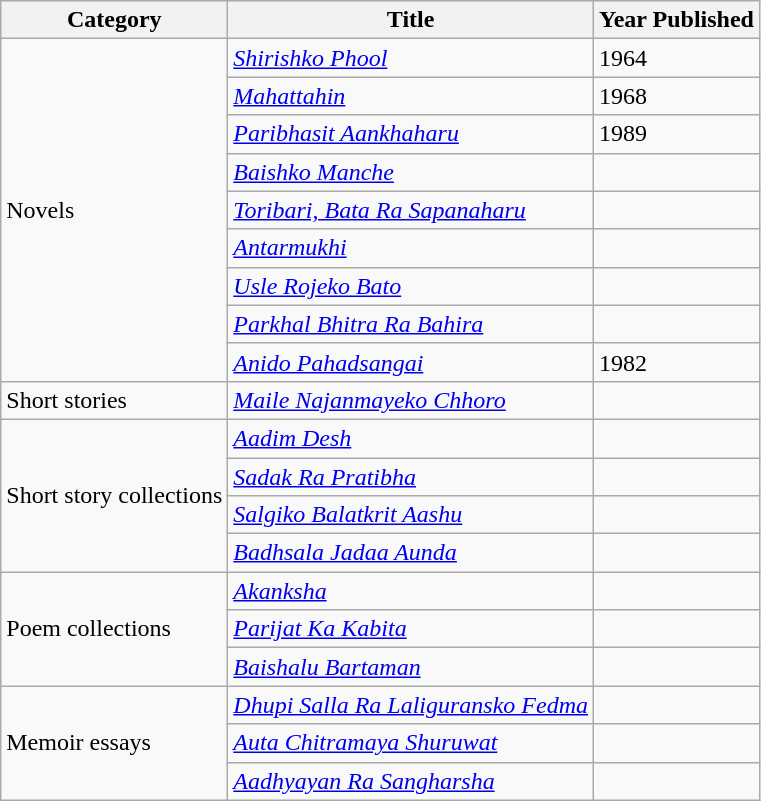<table class="wikitable">
<tr>
<th>Category</th>
<th>Title</th>
<th>Year Published</th>
</tr>
<tr>
<td rowspan="9">Novels</td>
<td><em><a href='#'>Shirishko Phool</a></em></td>
<td>1964</td>
</tr>
<tr>
<td><em><a href='#'>Mahattahin</a></em></td>
<td>1968</td>
</tr>
<tr>
<td><em><a href='#'>Paribhasit Aankhaharu</a></em></td>
<td>1989</td>
</tr>
<tr>
<td><em><a href='#'>Baishko Manche</a></em></td>
<td></td>
</tr>
<tr>
<td><em><a href='#'>Toribari, Bata Ra Sapanaharu</a></em></td>
<td></td>
</tr>
<tr>
<td><em><a href='#'>Antarmukhi</a></em></td>
<td></td>
</tr>
<tr>
<td><em><a href='#'>Usle Rojeko Bato</a></em></td>
<td></td>
</tr>
<tr>
<td><em><a href='#'>Parkhal Bhitra Ra Bahira</a></em></td>
<td></td>
</tr>
<tr>
<td><em><a href='#'>Anido Pahadsangai</a></em></td>
<td>1982</td>
</tr>
<tr>
<td rowspan="1">Short stories</td>
<td><em><a href='#'>Maile Najanmayeko Chhoro</a></em></td>
<td></td>
</tr>
<tr>
<td rowspan="4">Short story collections</td>
<td><em><a href='#'>Aadim Desh</a></em></td>
<td></td>
</tr>
<tr>
<td><em><a href='#'>Sadak Ra Pratibha</a></em></td>
<td></td>
</tr>
<tr>
<td><em><a href='#'>Salgiko Balatkrit Aashu</a></em></td>
<td></td>
</tr>
<tr>
<td><em><a href='#'>Badhsala Jadaa Aunda</a></em></td>
<td></td>
</tr>
<tr>
<td rowspan="3">Poem collections</td>
<td><em><a href='#'>Akanksha</a></em></td>
<td></td>
</tr>
<tr>
<td><em><a href='#'>Parijat Ka Kabita</a></em></td>
<td></td>
</tr>
<tr>
<td><em><a href='#'>Baishalu Bartaman</a></em></td>
<td></td>
</tr>
<tr>
<td rowspan="3">Memoir essays</td>
<td><em><a href='#'>Dhupi Salla Ra Laliguransko Fedma</a></em></td>
<td></td>
</tr>
<tr>
<td><em><a href='#'>Auta Chitramaya Shuruwat</a></em></td>
<td></td>
</tr>
<tr>
<td><em><a href='#'>Aadhyayan Ra Sangharsha</a></em></td>
<td></td>
</tr>
</table>
